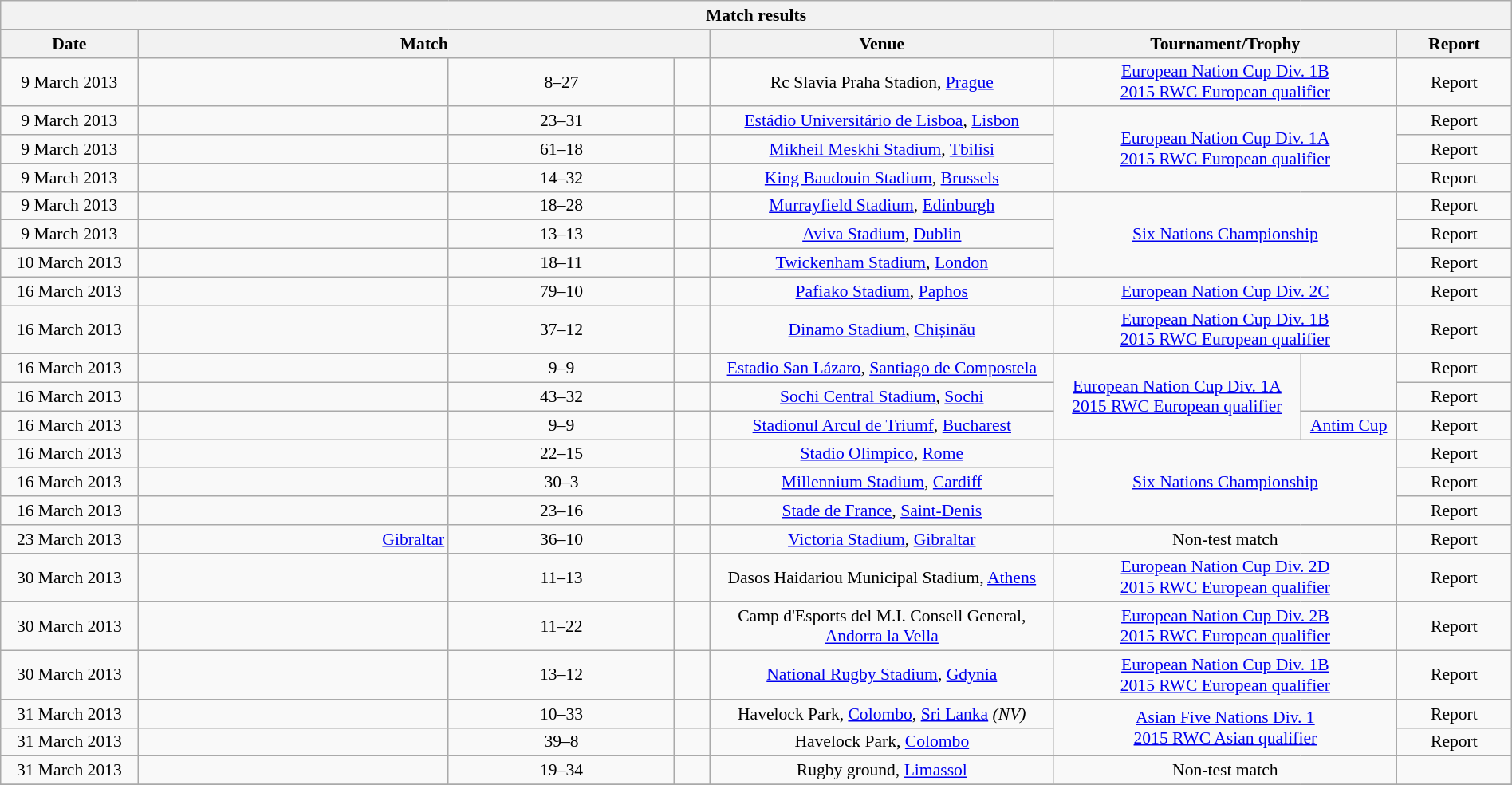<table class="wikitable" style="font-size:90%; width:100%; text-align: center;">
<tr>
<th colspan=8>Match results</th>
</tr>
<tr>
<th width=6%>Date</th>
<th width=25% colspan=3>Match</th>
<th width=15%>Venue</th>
<th width=15% colspan=2>Tournament/Trophy</th>
<th width=5%>Report</th>
</tr>
<tr>
<td>9 March 2013</td>
<td align=right></td>
<td>8–27</td>
<td align=left></td>
<td>Rc Slavia Praha Stadion, <a href='#'>Prague</a></td>
<td colspan=2><a href='#'>European Nation Cup Div. 1B</a><br><a href='#'>2015 RWC European qualifier</a></td>
<td>Report</td>
</tr>
<tr>
<td>9 March 2013</td>
<td align=right></td>
<td>23–31</td>
<td align=left></td>
<td><a href='#'>Estádio Universitário de Lisboa</a>, <a href='#'>Lisbon</a></td>
<td rowspan=3 colspan=2><a href='#'>European Nation Cup Div. 1A</a><br><a href='#'>2015 RWC European qualifier</a></td>
<td>Report</td>
</tr>
<tr>
<td>9 March 2013</td>
<td align=right></td>
<td>61–18</td>
<td align=left></td>
<td><a href='#'>Mikheil Meskhi Stadium</a>, <a href='#'>Tbilisi</a></td>
<td>Report</td>
</tr>
<tr>
<td>9 March 2013</td>
<td align=right></td>
<td>14–32</td>
<td align=left></td>
<td><a href='#'>King Baudouin Stadium</a>, <a href='#'>Brussels</a></td>
<td>Report</td>
</tr>
<tr>
<td>9 March 2013</td>
<td align=right></td>
<td>18–28</td>
<td align=left></td>
<td><a href='#'>Murrayfield Stadium</a>, <a href='#'>Edinburgh</a></td>
<td rowspan=3 colspan=2><a href='#'>Six Nations Championship</a></td>
<td>Report</td>
</tr>
<tr>
<td>9 March 2013</td>
<td align=right></td>
<td>13–13</td>
<td align=left></td>
<td><a href='#'>Aviva Stadium</a>, <a href='#'>Dublin</a></td>
<td>Report</td>
</tr>
<tr>
<td>10 March 2013</td>
<td align=right></td>
<td>18–11</td>
<td align=left></td>
<td><a href='#'>Twickenham Stadium</a>, <a href='#'>London</a></td>
<td>Report</td>
</tr>
<tr>
<td>16 March 2013</td>
<td align=right></td>
<td>79–10</td>
<td align=left></td>
<td><a href='#'>Pafiako Stadium</a>, <a href='#'>Paphos</a></td>
<td colspan=2><a href='#'>European Nation Cup Div. 2C</a></td>
<td>Report</td>
</tr>
<tr>
<td>16 March 2013</td>
<td align=right></td>
<td>37–12</td>
<td align=left></td>
<td><a href='#'>Dinamo Stadium</a>, <a href='#'>Chișinău</a></td>
<td colspan=2><a href='#'>European Nation Cup Div. 1B</a><br><a href='#'>2015 RWC European qualifier</a></td>
<td>Report</td>
</tr>
<tr>
<td>16 March 2013</td>
<td align=right></td>
<td>9–9</td>
<td align=left></td>
<td><a href='#'>Estadio San Lázaro</a>, <a href='#'>Santiago de Compostela</a></td>
<td rowspan=3><a href='#'>European Nation Cup Div. 1A</a><br><a href='#'>2015 RWC European qualifier</a></td>
<td rowspan=2></td>
<td>Report</td>
</tr>
<tr>
<td>16 March 2013</td>
<td align=right></td>
<td>43–32</td>
<td align=left></td>
<td><a href='#'>Sochi Central Stadium</a>, <a href='#'>Sochi</a></td>
<td>Report</td>
</tr>
<tr>
<td>16 March 2013</td>
<td align=right></td>
<td>9–9</td>
<td align=left></td>
<td><a href='#'>Stadionul Arcul de Triumf</a>, <a href='#'>Bucharest</a></td>
<td><a href='#'>Antim Cup</a></td>
<td>Report</td>
</tr>
<tr>
<td>16 March 2013</td>
<td align=right></td>
<td>22–15</td>
<td align=left></td>
<td><a href='#'>Stadio Olimpico</a>, <a href='#'>Rome</a></td>
<td rowspan=3 colspan=2><a href='#'>Six Nations Championship</a></td>
<td>Report</td>
</tr>
<tr>
<td>16 March 2013</td>
<td align=right></td>
<td>30–3</td>
<td align=left></td>
<td><a href='#'>Millennium Stadium</a>, <a href='#'>Cardiff</a></td>
<td>Report</td>
</tr>
<tr>
<td>16 March 2013</td>
<td align=right></td>
<td>23–16</td>
<td align=left></td>
<td><a href='#'>Stade de France</a>, <a href='#'>Saint-Denis</a></td>
<td>Report</td>
</tr>
<tr>
<td>23 March 2013</td>
<td align=right><a href='#'>Gibraltar</a> </td>
<td>36–10</td>
<td align=left></td>
<td><a href='#'>Victoria Stadium</a>, <a href='#'>Gibraltar</a></td>
<td colspan=2>Non-test match</td>
<td>Report</td>
</tr>
<tr>
<td>30 March 2013</td>
<td align=right></td>
<td>11–13</td>
<td align=left></td>
<td>Dasos Haidariou Municipal Stadium, <a href='#'>Athens</a></td>
<td colspan=2><a href='#'>European Nation Cup Div. 2D</a><br><a href='#'>2015 RWC European qualifier</a></td>
<td>Report</td>
</tr>
<tr>
<td>30 March 2013</td>
<td align=right></td>
<td>11–22</td>
<td align=left></td>
<td>Camp d'Esports del M.I. Consell General, <a href='#'>Andorra la Vella</a></td>
<td colspan=2><a href='#'>European Nation Cup Div. 2B</a><br><a href='#'>2015 RWC European qualifier</a></td>
<td>Report</td>
</tr>
<tr>
<td>30 March 2013</td>
<td align=right></td>
<td>13–12</td>
<td align=left></td>
<td><a href='#'>National Rugby Stadium</a>, <a href='#'>Gdynia</a></td>
<td colspan=2><a href='#'>European Nation Cup Div. 1B</a><br><a href='#'>2015 RWC European qualifier</a></td>
<td>Report</td>
</tr>
<tr>
<td>31 March 2013</td>
<td align=right></td>
<td>10–33</td>
<td align=left></td>
<td>Havelock Park, <a href='#'>Colombo</a>, <a href='#'>Sri Lanka</a> <em>(NV)</em></td>
<td colspan=2 rowspan=2><a href='#'>Asian Five Nations Div. 1</a><br><a href='#'>2015 RWC Asian qualifier</a></td>
<td>Report</td>
</tr>
<tr>
<td>31 March 2013</td>
<td align=right></td>
<td>39–8</td>
<td align=left></td>
<td>Havelock Park, <a href='#'>Colombo</a></td>
<td>Report</td>
</tr>
<tr>
<td>31 March 2013</td>
<td align=right></td>
<td>19–34</td>
<td align=left></td>
<td>Rugby ground, <a href='#'>Limassol</a></td>
<td colspan=2>Non-test match</td>
<td></td>
</tr>
<tr>
</tr>
</table>
